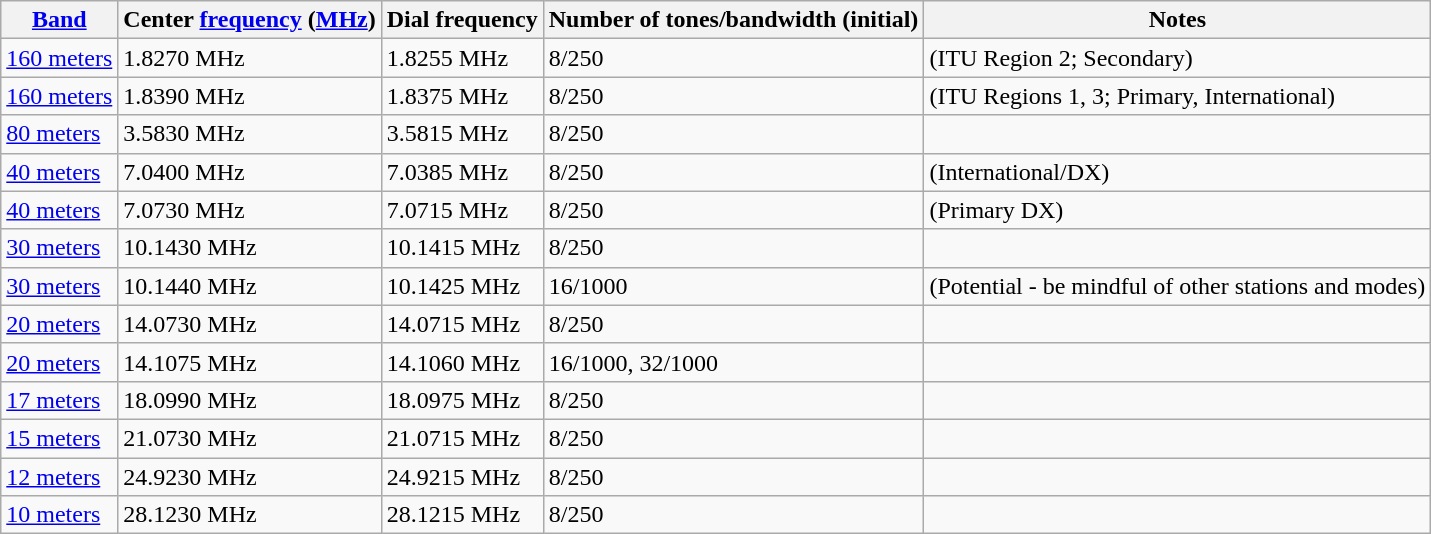<table class="wikitable">
<tr>
<th><a href='#'>Band</a></th>
<th>Center <a href='#'>frequency</a> (<a href='#'>MHz</a>)</th>
<th>Dial frequency</th>
<th>Number of tones/bandwidth (initial)</th>
<th>Notes</th>
</tr>
<tr>
<td><a href='#'>160 meters</a></td>
<td>1.8270 MHz</td>
<td>1.8255 MHz</td>
<td>8/250</td>
<td>(ITU Region 2; Secondary)</td>
</tr>
<tr>
<td><a href='#'>160 meters</a></td>
<td>1.8390 MHz</td>
<td>1.8375 MHz</td>
<td>8/250</td>
<td>(ITU Regions 1, 3; Primary, International)</td>
</tr>
<tr>
<td><a href='#'>80 meters</a></td>
<td>3.5830 MHz</td>
<td>3.5815 MHz</td>
<td>8/250</td>
<td></td>
</tr>
<tr>
<td><a href='#'>40 meters</a></td>
<td>7.0400 MHz</td>
<td>7.0385 MHz</td>
<td>8/250</td>
<td>(International/DX)</td>
</tr>
<tr>
<td><a href='#'>40 meters</a></td>
<td>7.0730 MHz</td>
<td>7.0715 MHz</td>
<td>8/250</td>
<td>(Primary DX)</td>
</tr>
<tr>
<td><a href='#'>30 meters</a></td>
<td>10.1430 MHz</td>
<td>10.1415 MHz</td>
<td>8/250</td>
<td></td>
</tr>
<tr>
<td><a href='#'>30 meters</a></td>
<td>10.1440 MHz</td>
<td>10.1425 MHz</td>
<td>16/1000</td>
<td>(Potential - be mindful of other stations and modes)</td>
</tr>
<tr>
<td><a href='#'>20 meters</a></td>
<td>14.0730 MHz</td>
<td>14.0715 MHz</td>
<td>8/250</td>
<td></td>
</tr>
<tr>
<td><a href='#'>20 meters</a></td>
<td>14.1075 MHz</td>
<td>14.1060 MHz</td>
<td>16/1000, 32/1000</td>
<td></td>
</tr>
<tr>
<td><a href='#'>17 meters</a></td>
<td>18.0990 MHz</td>
<td>18.0975 MHz</td>
<td>8/250</td>
<td></td>
</tr>
<tr>
<td><a href='#'>15 meters</a></td>
<td>21.0730 MHz</td>
<td>21.0715 MHz</td>
<td>8/250</td>
<td></td>
</tr>
<tr>
<td><a href='#'>12 meters</a></td>
<td>24.9230 MHz</td>
<td>24.9215 MHz</td>
<td>8/250</td>
<td></td>
</tr>
<tr>
<td><a href='#'>10 meters</a></td>
<td>28.1230 MHz</td>
<td>28.1215 MHz</td>
<td>8/250</td>
<td></td>
</tr>
</table>
